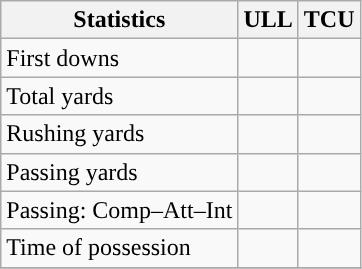<table class="wikitable" style="float: left;">
<tr>
<th>Statistics</th>
<th>ULL</th>
<th>TCU</th>
</tr>
<tr>
<td>First downs</td>
<td></td>
<td></td>
</tr>
<tr>
<td>Total yards</td>
<td></td>
<td></td>
</tr>
<tr>
<td>Rushing yards</td>
<td></td>
<td></td>
</tr>
<tr>
<td>Passing yards</td>
<td></td>
<td></td>
</tr>
<tr>
<td>Passing: Comp–Att–Int</td>
<td></td>
<td></td>
</tr>
<tr>
<td>Time of possession</td>
<td></td>
<td></td>
</tr>
<tr>
</tr>
</table>
